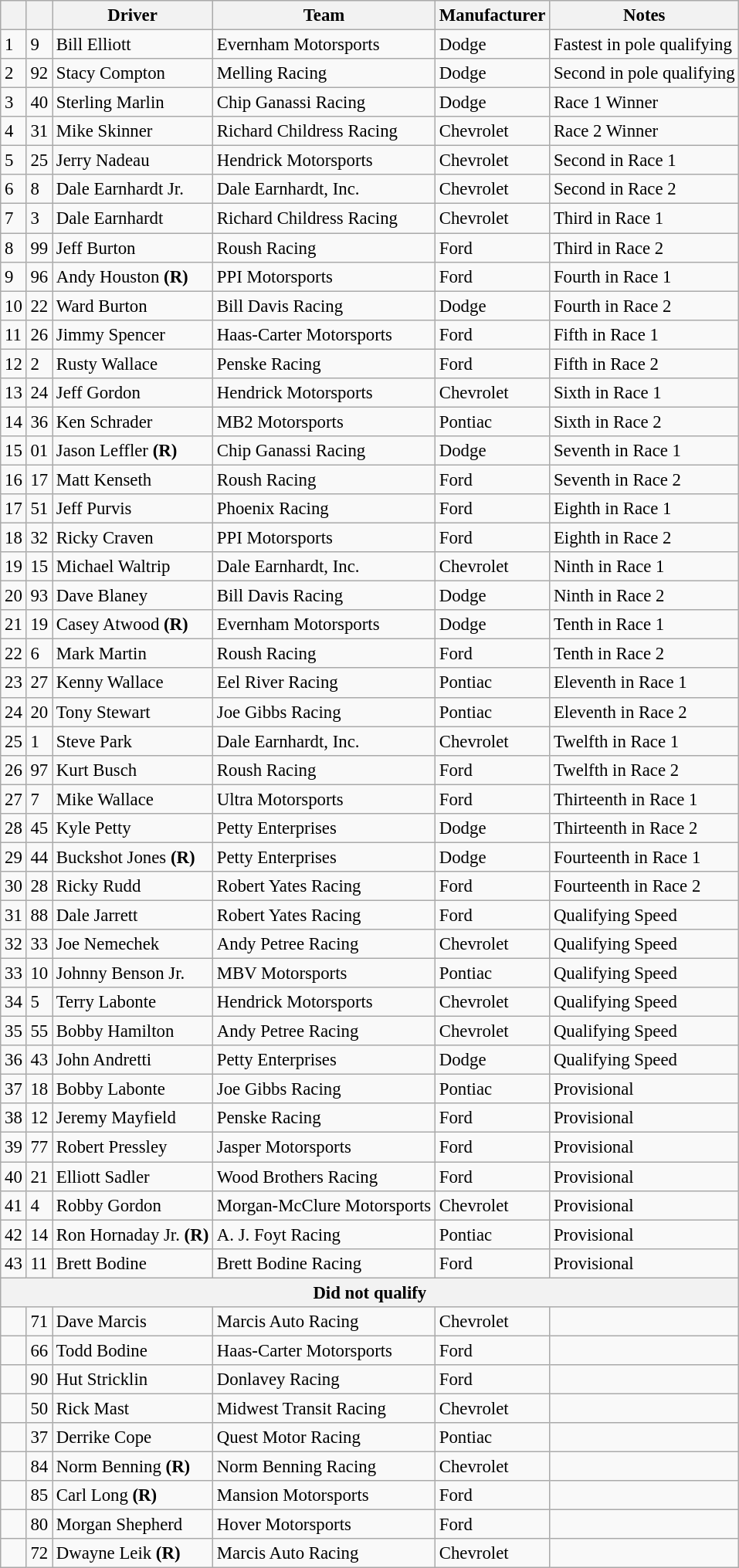<table class="wikitable" style="font-size:95%">
<tr>
<th scope="col"></th>
<th scope="col"></th>
<th scope="col">Driver</th>
<th scope="col">Team</th>
<th scope="col">Manufacturer</th>
<th scope="col">Notes</th>
</tr>
<tr>
<td>1</td>
<td>9</td>
<td>Bill Elliott</td>
<td>Evernham Motorsports</td>
<td>Dodge</td>
<td>Fastest in pole qualifying</td>
</tr>
<tr>
<td>2</td>
<td>92</td>
<td>Stacy Compton</td>
<td>Melling Racing</td>
<td>Dodge</td>
<td>Second in pole qualifying</td>
</tr>
<tr>
<td>3</td>
<td>40</td>
<td>Sterling Marlin</td>
<td>Chip Ganassi Racing</td>
<td>Dodge</td>
<td>Race 1 Winner</td>
</tr>
<tr>
<td>4</td>
<td>31</td>
<td>Mike Skinner</td>
<td>Richard Childress Racing</td>
<td>Chevrolet</td>
<td>Race 2 Winner</td>
</tr>
<tr>
<td>5</td>
<td>25</td>
<td>Jerry Nadeau</td>
<td>Hendrick Motorsports</td>
<td>Chevrolet</td>
<td>Second in Race 1</td>
</tr>
<tr>
<td>6</td>
<td>8</td>
<td>Dale Earnhardt Jr.</td>
<td>Dale Earnhardt, Inc.</td>
<td>Chevrolet</td>
<td>Second in Race 2</td>
</tr>
<tr>
<td>7</td>
<td>3</td>
<td>Dale Earnhardt</td>
<td>Richard Childress Racing</td>
<td>Chevrolet</td>
<td>Third in Race 1</td>
</tr>
<tr>
<td>8</td>
<td>99</td>
<td>Jeff Burton</td>
<td>Roush Racing</td>
<td>Ford</td>
<td>Third in Race 2</td>
</tr>
<tr>
<td>9</td>
<td>96</td>
<td>Andy Houston <strong>(R)</strong></td>
<td>PPI Motorsports</td>
<td>Ford</td>
<td>Fourth in Race 1</td>
</tr>
<tr>
<td>10</td>
<td>22</td>
<td>Ward Burton</td>
<td>Bill Davis Racing</td>
<td>Dodge</td>
<td>Fourth in Race 2</td>
</tr>
<tr>
<td>11</td>
<td>26</td>
<td>Jimmy Spencer</td>
<td>Haas-Carter Motorsports</td>
<td>Ford</td>
<td>Fifth in Race 1</td>
</tr>
<tr>
<td>12</td>
<td>2</td>
<td>Rusty Wallace</td>
<td>Penske Racing</td>
<td>Ford</td>
<td>Fifth in Race 2</td>
</tr>
<tr>
<td>13</td>
<td>24</td>
<td>Jeff Gordon</td>
<td>Hendrick Motorsports</td>
<td>Chevrolet</td>
<td>Sixth in Race 1</td>
</tr>
<tr>
<td>14</td>
<td>36</td>
<td>Ken Schrader</td>
<td>MB2 Motorsports</td>
<td>Pontiac</td>
<td>Sixth in Race 2</td>
</tr>
<tr>
<td>15</td>
<td>01</td>
<td>Jason Leffler <strong>(R)</strong></td>
<td>Chip Ganassi Racing</td>
<td>Dodge</td>
<td>Seventh in Race 1</td>
</tr>
<tr>
<td>16</td>
<td>17</td>
<td>Matt Kenseth</td>
<td>Roush Racing</td>
<td>Ford</td>
<td>Seventh in Race 2</td>
</tr>
<tr>
<td>17</td>
<td>51</td>
<td>Jeff Purvis</td>
<td>Phoenix Racing</td>
<td>Ford</td>
<td>Eighth in Race 1</td>
</tr>
<tr>
<td>18</td>
<td>32</td>
<td>Ricky Craven</td>
<td>PPI Motorsports</td>
<td>Ford</td>
<td>Eighth in Race 2</td>
</tr>
<tr>
<td>19</td>
<td>15</td>
<td>Michael Waltrip</td>
<td>Dale Earnhardt, Inc.</td>
<td>Chevrolet</td>
<td>Ninth in Race 1</td>
</tr>
<tr>
<td>20</td>
<td>93</td>
<td>Dave Blaney</td>
<td>Bill Davis Racing</td>
<td>Dodge</td>
<td>Ninth in Race 2</td>
</tr>
<tr>
<td>21</td>
<td>19</td>
<td>Casey Atwood <strong>(R)</strong></td>
<td>Evernham Motorsports</td>
<td>Dodge</td>
<td>Tenth in Race 1</td>
</tr>
<tr>
<td>22</td>
<td>6</td>
<td>Mark Martin</td>
<td>Roush Racing</td>
<td>Ford</td>
<td>Tenth in Race 2</td>
</tr>
<tr>
<td>23</td>
<td>27</td>
<td>Kenny Wallace</td>
<td>Eel River Racing</td>
<td>Pontiac</td>
<td>Eleventh in Race 1</td>
</tr>
<tr>
<td>24</td>
<td>20</td>
<td>Tony Stewart</td>
<td>Joe Gibbs Racing</td>
<td>Pontiac</td>
<td>Eleventh in Race 2</td>
</tr>
<tr>
<td>25</td>
<td>1</td>
<td>Steve Park</td>
<td>Dale Earnhardt, Inc.</td>
<td>Chevrolet</td>
<td>Twelfth in Race 1</td>
</tr>
<tr>
<td>26</td>
<td>97</td>
<td>Kurt Busch</td>
<td>Roush Racing</td>
<td>Ford</td>
<td>Twelfth in Race 2</td>
</tr>
<tr>
<td>27</td>
<td>7</td>
<td>Mike Wallace</td>
<td>Ultra Motorsports</td>
<td>Ford</td>
<td>Thirteenth in Race 1</td>
</tr>
<tr>
<td>28</td>
<td>45</td>
<td>Kyle Petty</td>
<td>Petty Enterprises</td>
<td>Dodge</td>
<td>Thirteenth in Race 2</td>
</tr>
<tr>
<td>29</td>
<td>44</td>
<td>Buckshot Jones <strong>(R)</strong></td>
<td>Petty Enterprises</td>
<td>Dodge</td>
<td>Fourteenth in Race 1</td>
</tr>
<tr>
<td>30</td>
<td>28</td>
<td>Ricky Rudd</td>
<td>Robert Yates Racing</td>
<td>Ford</td>
<td>Fourteenth in Race 2</td>
</tr>
<tr>
<td>31</td>
<td>88</td>
<td>Dale Jarrett</td>
<td>Robert Yates Racing</td>
<td>Ford</td>
<td>Qualifying Speed</td>
</tr>
<tr>
<td>32</td>
<td>33</td>
<td>Joe Nemechek</td>
<td>Andy Petree Racing</td>
<td>Chevrolet</td>
<td>Qualifying Speed</td>
</tr>
<tr>
<td>33</td>
<td>10</td>
<td>Johnny Benson Jr.</td>
<td>MBV Motorsports</td>
<td>Pontiac</td>
<td>Qualifying Speed</td>
</tr>
<tr>
<td>34</td>
<td>5</td>
<td>Terry Labonte</td>
<td>Hendrick Motorsports</td>
<td>Chevrolet</td>
<td>Qualifying Speed</td>
</tr>
<tr>
<td>35</td>
<td>55</td>
<td>Bobby Hamilton</td>
<td>Andy Petree Racing</td>
<td>Chevrolet</td>
<td>Qualifying Speed</td>
</tr>
<tr>
<td>36</td>
<td>43</td>
<td>John Andretti</td>
<td>Petty Enterprises</td>
<td>Dodge</td>
<td>Qualifying Speed</td>
</tr>
<tr>
<td>37</td>
<td>18</td>
<td>Bobby Labonte</td>
<td>Joe Gibbs Racing</td>
<td>Pontiac</td>
<td>Provisional</td>
</tr>
<tr>
<td>38</td>
<td>12</td>
<td>Jeremy Mayfield</td>
<td>Penske Racing</td>
<td>Ford</td>
<td>Provisional</td>
</tr>
<tr>
<td>39</td>
<td>77</td>
<td>Robert Pressley</td>
<td>Jasper Motorsports</td>
<td>Ford</td>
<td>Provisional</td>
</tr>
<tr>
<td>40</td>
<td>21</td>
<td>Elliott Sadler</td>
<td>Wood Brothers Racing</td>
<td>Ford</td>
<td>Provisional</td>
</tr>
<tr>
<td>41</td>
<td>4</td>
<td>Robby Gordon</td>
<td>Morgan-McClure Motorsports</td>
<td>Chevrolet</td>
<td>Provisional</td>
</tr>
<tr>
<td>42</td>
<td>14</td>
<td>Ron Hornaday Jr. <strong>(R)</strong></td>
<td>A. J. Foyt Racing</td>
<td>Pontiac</td>
<td>Provisional</td>
</tr>
<tr>
<td>43</td>
<td>11</td>
<td>Brett Bodine</td>
<td>Brett Bodine Racing</td>
<td>Ford</td>
<td>Provisional</td>
</tr>
<tr>
<th colspan="6">Did not qualify</th>
</tr>
<tr>
<td></td>
<td>71</td>
<td>Dave Marcis</td>
<td>Marcis Auto Racing</td>
<td>Chevrolet</td>
<td></td>
</tr>
<tr>
<td></td>
<td>66</td>
<td>Todd Bodine</td>
<td>Haas-Carter Motorsports</td>
<td>Ford</td>
<td></td>
</tr>
<tr>
<td></td>
<td>90</td>
<td>Hut Stricklin</td>
<td>Donlavey Racing</td>
<td>Ford</td>
<td></td>
</tr>
<tr>
<td></td>
<td>50</td>
<td>Rick Mast</td>
<td>Midwest Transit Racing</td>
<td>Chevrolet</td>
<td></td>
</tr>
<tr>
<td></td>
<td>37</td>
<td>Derrike Cope</td>
<td>Quest Motor Racing</td>
<td>Pontiac</td>
<td></td>
</tr>
<tr>
<td></td>
<td>84</td>
<td>Norm Benning <strong>(R)</strong></td>
<td>Norm Benning Racing</td>
<td>Chevrolet</td>
<td></td>
</tr>
<tr>
<td></td>
<td>85</td>
<td>Carl Long <strong>(R)</strong></td>
<td>Mansion Motorsports</td>
<td>Ford</td>
<td></td>
</tr>
<tr>
<td></td>
<td>80</td>
<td>Morgan Shepherd</td>
<td>Hover Motorsports</td>
<td>Ford</td>
<td></td>
</tr>
<tr>
<td></td>
<td>72</td>
<td>Dwayne Leik <strong>(R)</strong></td>
<td>Marcis Auto Racing</td>
<td>Chevrolet</td>
<td></td>
</tr>
</table>
